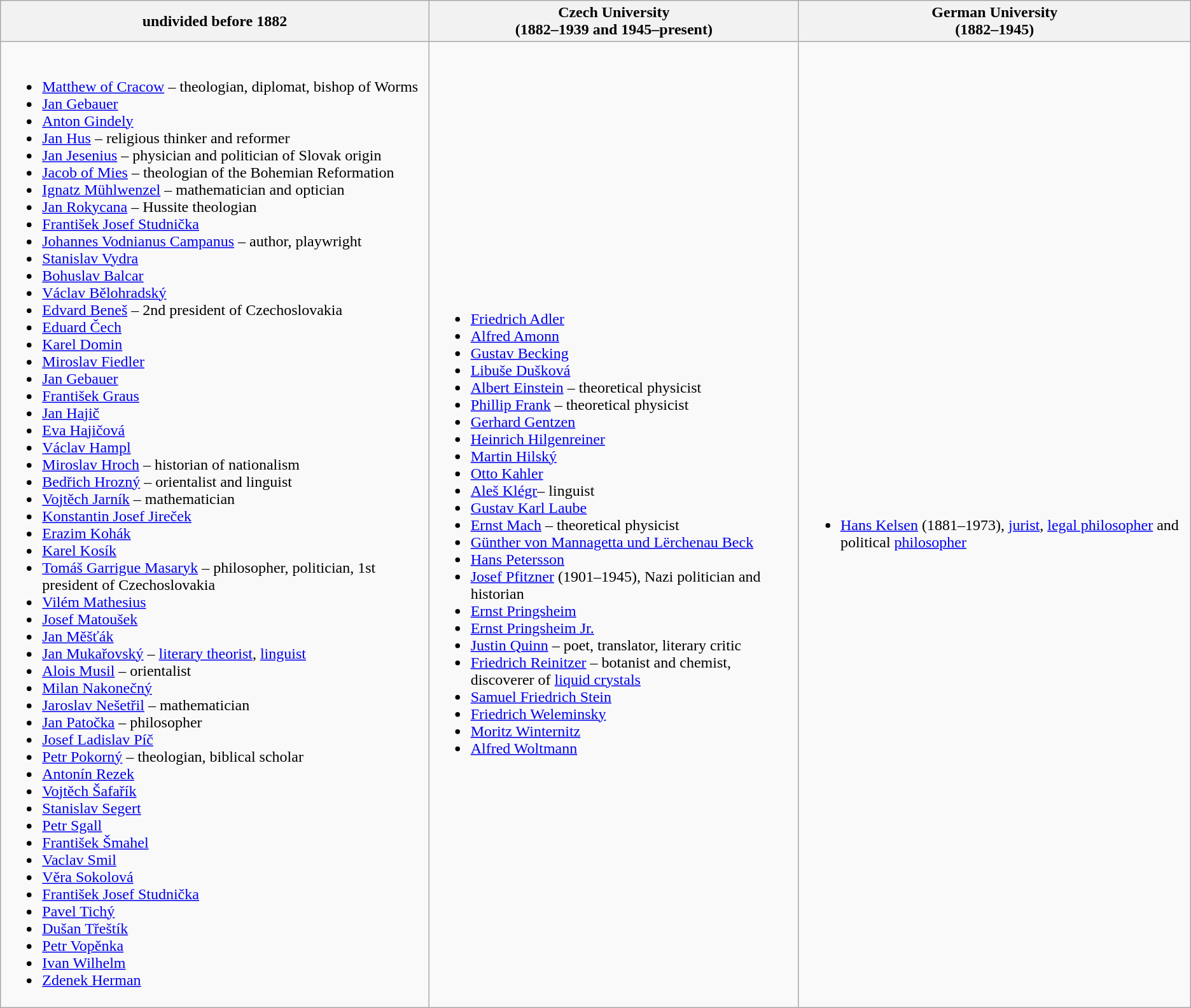<table class="wikitable">
<tr>
<th>undivided before 1882</th>
<th>Czech University <br>(1882–1939 and 1945–present)</th>
<th>German University <br>(1882–1945)</th>
</tr>
<tr>
<td><br><ul><li><a href='#'>Matthew of Cracow</a> – theologian, diplomat, bishop of Worms</li><li><a href='#'>Jan Gebauer</a></li><li><a href='#'>Anton Gindely</a></li><li><a href='#'>Jan Hus</a> – religious thinker and reformer</li><li><a href='#'>Jan Jesenius</a> – physician and politician of Slovak origin</li><li><a href='#'>Jacob of Mies</a> – theologian of the Bohemian Reformation</li><li><a href='#'>Ignatz Mühlwenzel</a> – mathematician and optician</li><li><a href='#'>Jan Rokycana</a> – Hussite theologian</li><li><a href='#'>František Josef Studnička</a></li><li><a href='#'>Johannes Vodnianus Campanus</a> – author, playwright</li><li><a href='#'>Stanislav Vydra</a></li><li><a href='#'>Bohuslav Balcar</a></li><li><a href='#'>Václav Bělohradský</a></li><li><a href='#'>Edvard Beneš</a> – 2nd president of Czechoslovakia</li><li><a href='#'>Eduard Čech</a></li><li><a href='#'>Karel Domin</a></li><li><a href='#'>Miroslav Fiedler</a></li><li><a href='#'>Jan Gebauer</a></li><li><a href='#'>František Graus</a></li><li><a href='#'>Jan Hajič</a></li><li><a href='#'>Eva Hajičová</a></li><li><a href='#'>Václav Hampl</a></li><li><a href='#'>Miroslav Hroch</a> – historian of nationalism</li><li><a href='#'>Bedřich Hrozný</a> – orientalist and linguist</li><li><a href='#'>Vojtěch Jarník</a> – mathematician</li><li><a href='#'>Konstantin Josef Jireček</a></li><li><a href='#'>Erazim Kohák</a></li><li><a href='#'>Karel Kosík</a></li><li><a href='#'>Tomáš Garrigue Masaryk</a> – philosopher, politician, 1st president of Czechoslovakia</li><li><a href='#'>Vilém Mathesius</a></li><li><a href='#'>Josef Matoušek</a></li><li><a href='#'>Jan Měšťák</a></li><li><a href='#'>Jan Mukařovský</a> – <a href='#'>literary theorist</a>, <a href='#'>linguist</a></li><li><a href='#'>Alois Musil</a> – orientalist</li><li><a href='#'>Milan Nakonečný</a></li><li><a href='#'>Jaroslav Nešetřil</a> – mathematician</li><li><a href='#'>Jan Patočka</a> – philosopher</li><li><a href='#'>Josef Ladislav Píč</a></li><li><a href='#'>Petr Pokorný</a> – theologian, biblical scholar</li><li><a href='#'>Antonín Rezek</a></li><li><a href='#'>Vojtěch Šafařík</a></li><li><a href='#'>Stanislav Segert</a></li><li><a href='#'>Petr Sgall</a></li><li><a href='#'>František Šmahel</a></li><li><a href='#'>Vaclav Smil</a></li><li><a href='#'>Věra Sokolová</a></li><li><a href='#'>František Josef Studnička</a></li><li><a href='#'>Pavel Tichý</a></li><li><a href='#'>Dušan Třeštík</a></li><li><a href='#'>Petr Vopěnka</a></li><li><a href='#'>Ivan Wilhelm</a></li><li><a href='#'>Zdenek Herman</a></li></ul></td>
<td><br><ul><li><a href='#'>Friedrich Adler</a></li><li><a href='#'>Alfred Amonn</a></li><li><a href='#'>Gustav Becking</a></li><li><a href='#'>Libuše Dušková</a></li><li><a href='#'>Albert Einstein</a> – theoretical physicist</li><li><a href='#'>Phillip Frank</a> – theoretical physicist</li><li><a href='#'>Gerhard Gentzen</a></li><li><a href='#'>Heinrich Hilgenreiner</a></li><li><a href='#'>Martin Hilský</a></li><li><a href='#'>Otto Kahler</a></li><li><a href='#'>Aleš Klégr</a>– linguist</li><li><a href='#'>Gustav Karl Laube</a></li><li><a href='#'>Ernst Mach</a> – theoretical physicist</li><li><a href='#'>Günther von Mannagetta und Lërchenau Beck</a></li><li><a href='#'>Hans Petersson</a></li><li><a href='#'>Josef Pfitzner</a> (1901–1945), Nazi politician and historian</li><li><a href='#'>Ernst Pringsheim</a></li><li><a href='#'>Ernst Pringsheim Jr.</a></li><li><a href='#'>Justin Quinn</a> – poet, translator, literary critic</li><li><a href='#'>Friedrich Reinitzer</a> – botanist and chemist, discoverer of <a href='#'>liquid crystals</a></li><li><a href='#'>Samuel Friedrich Stein</a></li><li><a href='#'>Friedrich Weleminsky</a></li><li><a href='#'>Moritz Winternitz</a></li><li><a href='#'>Alfred Woltmann</a></li></ul></td>
<td><br><ul><li><a href='#'>Hans Kelsen</a> (1881–1973), <a href='#'>jurist</a>, <a href='#'>legal philosopher</a> and political <a href='#'>philosopher</a></li></ul></td>
</tr>
</table>
